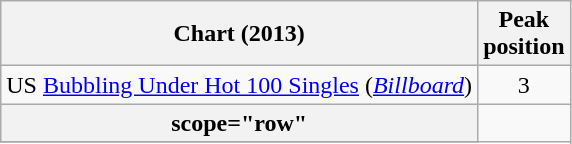<table class="wikitable sortable plainrowheaders" style="text-align:center;">
<tr>
<th scope="col">Chart (2013)</th>
<th scope="col">Peak<br>position</th>
</tr>
<tr>
<td align="left">US <a href='#'>Bubbling Under Hot 100 Singles</a> (<em><a href='#'>Billboard</a></em>)</td>
<td style="text-align:center;">3</td>
</tr>
<tr>
<th>scope="row"</th>
</tr>
<tr>
</tr>
</table>
